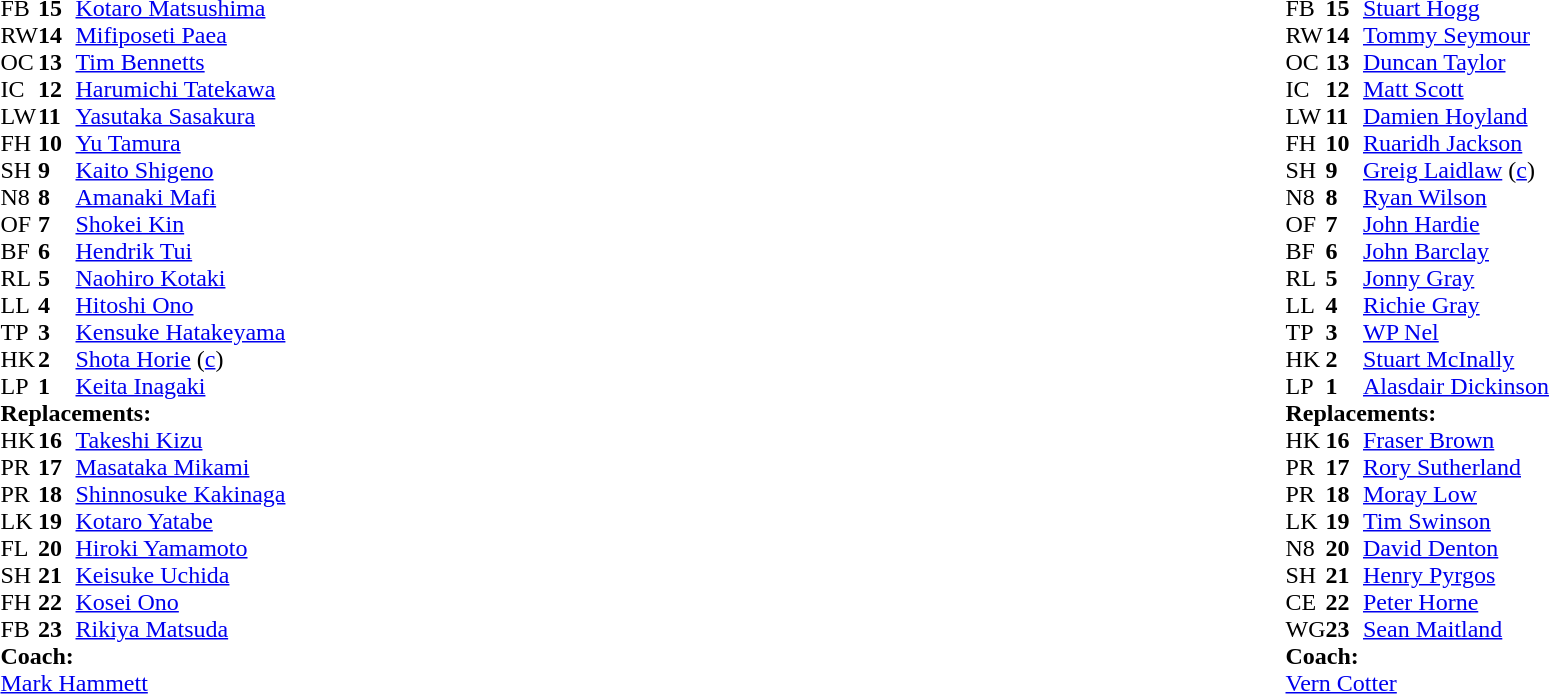<table style="width:100%;">
<tr>
<td style="vertical-align:top; width:50%"><br><table cellspacing="0" cellpadding="0">
<tr>
<th width="25"></th>
<th width="25"></th>
</tr>
<tr>
<td>FB</td>
<td><strong>15</strong></td>
<td><a href='#'>Kotaro Matsushima</a></td>
<td></td>
<td></td>
</tr>
<tr>
<td>RW</td>
<td><strong>14</strong></td>
<td><a href='#'>Mifiposeti Paea</a></td>
</tr>
<tr>
<td>OC</td>
<td><strong>13</strong></td>
<td><a href='#'>Tim Bennetts</a></td>
</tr>
<tr>
<td>IC</td>
<td><strong>12</strong></td>
<td><a href='#'>Harumichi Tatekawa</a></td>
</tr>
<tr>
<td>LW</td>
<td><strong>11</strong></td>
<td><a href='#'>Yasutaka Sasakura</a></td>
</tr>
<tr>
<td>FH</td>
<td><strong>10</strong></td>
<td><a href='#'>Yu Tamura</a></td>
</tr>
<tr>
<td>SH</td>
<td><strong>9</strong></td>
<td><a href='#'>Kaito Shigeno</a></td>
<td></td>
<td></td>
</tr>
<tr>
<td>N8</td>
<td><strong>8</strong></td>
<td><a href='#'>Amanaki Mafi</a></td>
</tr>
<tr>
<td>OF</td>
<td><strong>7</strong></td>
<td><a href='#'>Shokei Kin</a></td>
</tr>
<tr>
<td>BF</td>
<td><strong>6</strong></td>
<td><a href='#'>Hendrik Tui</a></td>
<td></td>
<td></td>
</tr>
<tr>
<td>RL</td>
<td><strong>5</strong></td>
<td><a href='#'>Naohiro Kotaki</a></td>
</tr>
<tr>
<td>LL</td>
<td><strong>4</strong></td>
<td><a href='#'>Hitoshi Ono</a></td>
</tr>
<tr>
<td>TP</td>
<td><strong>3</strong></td>
<td><a href='#'>Kensuke Hatakeyama</a></td>
<td></td>
<td></td>
</tr>
<tr>
<td>HK</td>
<td><strong>2</strong></td>
<td><a href='#'>Shota Horie</a> (<a href='#'>c</a>)</td>
</tr>
<tr>
<td>LP</td>
<td><strong>1</strong></td>
<td><a href='#'>Keita Inagaki</a></td>
</tr>
<tr>
<td colspan=3><strong>Replacements:</strong></td>
</tr>
<tr>
<td>HK</td>
<td><strong>16</strong></td>
<td><a href='#'>Takeshi Kizu</a></td>
</tr>
<tr>
<td>PR</td>
<td><strong>17</strong></td>
<td><a href='#'>Masataka Mikami</a></td>
</tr>
<tr>
<td>PR</td>
<td><strong>18</strong></td>
<td><a href='#'>Shinnosuke Kakinaga</a></td>
<td></td>
<td></td>
</tr>
<tr>
<td>LK</td>
<td><strong>19</strong></td>
<td><a href='#'>Kotaro Yatabe</a></td>
</tr>
<tr>
<td>FL</td>
<td><strong>20</strong></td>
<td><a href='#'>Hiroki Yamamoto</a></td>
<td></td>
<td></td>
</tr>
<tr>
<td>SH</td>
<td><strong>21</strong></td>
<td><a href='#'>Keisuke Uchida</a></td>
<td></td>
<td></td>
</tr>
<tr>
<td>FH</td>
<td><strong>22</strong></td>
<td><a href='#'>Kosei Ono</a></td>
</tr>
<tr>
<td>FB</td>
<td><strong>23</strong></td>
<td><a href='#'>Rikiya Matsuda</a></td>
<td></td>
<td></td>
</tr>
<tr>
<td colspan=3><strong>Coach:</strong></td>
</tr>
<tr>
<td colspan="4"> <a href='#'>Mark Hammett</a></td>
</tr>
</table>
</td>
<td style="vertical-align:top; width:50%"><br><table cellspacing="0" cellpadding="0" style="margin:auto">
<tr>
<th width="25"></th>
<th width="25"></th>
</tr>
<tr>
<td>FB</td>
<td><strong>15</strong></td>
<td><a href='#'>Stuart Hogg</a></td>
</tr>
<tr>
<td>RW</td>
<td><strong>14</strong></td>
<td><a href='#'>Tommy Seymour</a></td>
</tr>
<tr>
<td>OC</td>
<td><strong>13</strong></td>
<td><a href='#'>Duncan Taylor</a></td>
<td></td>
<td></td>
</tr>
<tr>
<td>IC</td>
<td><strong>12</strong></td>
<td><a href='#'>Matt Scott</a></td>
</tr>
<tr>
<td>LW</td>
<td><strong>11</strong></td>
<td><a href='#'>Damien Hoyland</a></td>
<td></td>
<td></td>
</tr>
<tr>
<td>FH</td>
<td><strong>10</strong></td>
<td><a href='#'>Ruaridh Jackson</a></td>
</tr>
<tr>
<td>SH</td>
<td><strong>9</strong></td>
<td><a href='#'>Greig Laidlaw</a> (<a href='#'>c</a>)</td>
</tr>
<tr>
<td>N8</td>
<td><strong>8</strong></td>
<td><a href='#'>Ryan Wilson</a></td>
<td></td>
<td></td>
</tr>
<tr>
<td>OF</td>
<td><strong>7</strong></td>
<td><a href='#'>John Hardie</a></td>
</tr>
<tr>
<td>BF</td>
<td><strong>6</strong></td>
<td><a href='#'>John Barclay</a></td>
</tr>
<tr>
<td>RL</td>
<td><strong>5</strong></td>
<td><a href='#'>Jonny Gray</a></td>
</tr>
<tr>
<td>LL</td>
<td><strong>4</strong></td>
<td><a href='#'>Richie Gray</a></td>
<td></td>
<td></td>
</tr>
<tr>
<td>TP</td>
<td><strong>3</strong></td>
<td><a href='#'>WP Nel</a></td>
<td></td>
<td></td>
</tr>
<tr>
<td>HK</td>
<td><strong>2</strong></td>
<td><a href='#'>Stuart McInally</a></td>
<td></td>
<td></td>
</tr>
<tr>
<td>LP</td>
<td><strong>1</strong></td>
<td><a href='#'>Alasdair Dickinson</a></td>
<td></td>
<td></td>
</tr>
<tr>
<td colspan=3><strong>Replacements:</strong></td>
</tr>
<tr>
<td>HK</td>
<td><strong>16</strong></td>
<td><a href='#'>Fraser Brown</a></td>
<td></td>
<td></td>
</tr>
<tr>
<td>PR</td>
<td><strong>17</strong></td>
<td><a href='#'>Rory Sutherland</a></td>
<td></td>
<td></td>
</tr>
<tr>
<td>PR</td>
<td><strong>18</strong></td>
<td><a href='#'>Moray Low</a></td>
<td></td>
<td></td>
</tr>
<tr>
<td>LK</td>
<td><strong>19</strong></td>
<td><a href='#'>Tim Swinson</a></td>
<td></td>
<td></td>
</tr>
<tr>
<td>N8</td>
<td><strong>20</strong></td>
<td><a href='#'>David Denton</a></td>
<td></td>
<td></td>
</tr>
<tr>
<td>SH</td>
<td><strong>21</strong></td>
<td><a href='#'>Henry Pyrgos</a></td>
</tr>
<tr>
<td>CE</td>
<td><strong>22</strong></td>
<td><a href='#'>Peter Horne</a></td>
<td></td>
<td></td>
</tr>
<tr>
<td>WG</td>
<td><strong>23</strong></td>
<td><a href='#'>Sean Maitland</a></td>
<td></td>
<td></td>
</tr>
<tr>
<td colspan=3><strong>Coach:</strong></td>
</tr>
<tr>
<td colspan="4"> <a href='#'>Vern Cotter</a></td>
</tr>
</table>
</td>
</tr>
</table>
